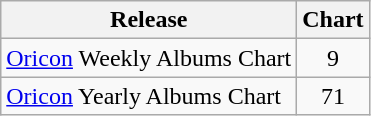<table class="wikitable">
<tr>
<th>Release</th>
<th>Chart</th>
</tr>
<tr>
<td><a href='#'>Oricon</a> Weekly Albums Chart</td>
<td align="center">9</td>
</tr>
<tr>
<td align="left"><a href='#'>Oricon</a> Yearly Albums Chart</td>
<td align="center">71</td>
</tr>
</table>
